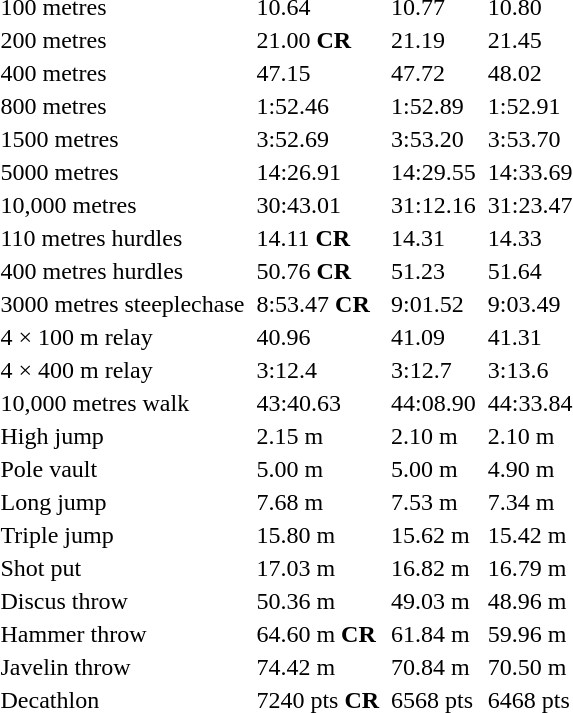<table>
<tr>
<td>100 metres</td>
<td></td>
<td>10.64</td>
<td></td>
<td>10.77</td>
<td></td>
<td>10.80</td>
</tr>
<tr>
<td>200 metres</td>
<td></td>
<td>21.00 <strong>CR</strong></td>
<td></td>
<td>21.19</td>
<td></td>
<td>21.45</td>
</tr>
<tr>
<td>400 metres</td>
<td></td>
<td>47.15</td>
<td></td>
<td>47.72</td>
<td></td>
<td>48.02</td>
</tr>
<tr>
<td>800 metres</td>
<td></td>
<td>1:52.46</td>
<td></td>
<td>1:52.89</td>
<td></td>
<td>1:52.91</td>
</tr>
<tr>
<td>1500 metres</td>
<td></td>
<td>3:52.69</td>
<td></td>
<td>3:53.20</td>
<td></td>
<td>3:53.70</td>
</tr>
<tr>
<td>5000 metres</td>
<td></td>
<td>14:26.91</td>
<td></td>
<td>14:29.55</td>
<td></td>
<td>14:33.69</td>
</tr>
<tr>
<td>10,000 metres</td>
<td></td>
<td>30:43.01</td>
<td></td>
<td>31:12.16</td>
<td></td>
<td>31:23.47</td>
</tr>
<tr>
<td>110 metres hurdles</td>
<td></td>
<td>14.11 <strong>CR</strong></td>
<td></td>
<td>14.31</td>
<td></td>
<td>14.33</td>
</tr>
<tr>
<td>400 metres hurdles</td>
<td></td>
<td>50.76 <strong>CR</strong></td>
<td></td>
<td>51.23</td>
<td></td>
<td>51.64</td>
</tr>
<tr>
<td>3000 metres steeplechase</td>
<td></td>
<td>8:53.47 <strong>CR</strong></td>
<td></td>
<td>9:01.52</td>
<td></td>
<td>9:03.49</td>
</tr>
<tr>
<td>4 × 100 m relay</td>
<td></td>
<td>40.96</td>
<td></td>
<td>41.09</td>
<td></td>
<td>41.31</td>
</tr>
<tr>
<td>4 × 400 m relay</td>
<td></td>
<td>3:12.4</td>
<td></td>
<td>3:12.7</td>
<td></td>
<td>3:13.6</td>
</tr>
<tr>
<td>10,000 metres walk</td>
<td></td>
<td>43:40.63</td>
<td></td>
<td>44:08.90</td>
<td></td>
<td>44:33.84</td>
</tr>
<tr>
<td>High jump</td>
<td></td>
<td>2.15 m</td>
<td></td>
<td>2.10 m</td>
<td></td>
<td>2.10 m</td>
</tr>
<tr>
<td>Pole vault</td>
<td></td>
<td>5.00 m</td>
<td></td>
<td>5.00 m</td>
<td></td>
<td>4.90 m</td>
</tr>
<tr>
<td>Long jump</td>
<td></td>
<td>7.68 m</td>
<td></td>
<td>7.53 m</td>
<td></td>
<td>7.34 m</td>
</tr>
<tr>
<td>Triple jump</td>
<td></td>
<td>15.80 m</td>
<td></td>
<td>15.62 m</td>
<td></td>
<td>15.42 m</td>
</tr>
<tr>
<td>Shot put</td>
<td></td>
<td>17.03 m</td>
<td></td>
<td>16.82 m</td>
<td></td>
<td>16.79 m</td>
</tr>
<tr>
<td>Discus throw</td>
<td></td>
<td>50.36 m</td>
<td></td>
<td>49.03 m</td>
<td></td>
<td>48.96 m</td>
</tr>
<tr>
<td>Hammer throw</td>
<td></td>
<td>64.60 m <strong>CR</strong></td>
<td></td>
<td>61.84 m</td>
<td></td>
<td>59.96 m</td>
</tr>
<tr>
<td>Javelin throw</td>
<td></td>
<td>74.42 m</td>
<td></td>
<td>70.84 m</td>
<td></td>
<td>70.50 m</td>
</tr>
<tr>
<td>Decathlon</td>
<td></td>
<td>7240 pts <strong>CR</strong></td>
<td></td>
<td>6568 pts</td>
<td></td>
<td>6468 pts</td>
</tr>
</table>
